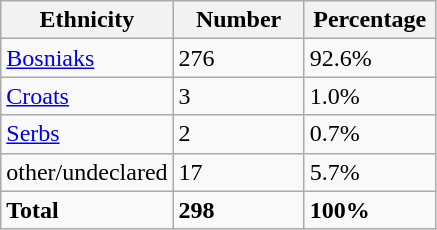<table class="wikitable">
<tr>
<th width="100px">Ethnicity</th>
<th width="80px">Number</th>
<th width="80px">Percentage</th>
</tr>
<tr>
<td><a href='#'>Bosniaks</a></td>
<td>276</td>
<td>92.6%</td>
</tr>
<tr>
<td><a href='#'>Croats</a></td>
<td>3</td>
<td>1.0%</td>
</tr>
<tr>
<td><a href='#'>Serbs</a></td>
<td>2</td>
<td>0.7%</td>
</tr>
<tr>
<td>other/undeclared</td>
<td>17</td>
<td>5.7%</td>
</tr>
<tr>
<td><strong>Total</strong></td>
<td><strong>298</strong></td>
<td><strong>100%</strong></td>
</tr>
</table>
